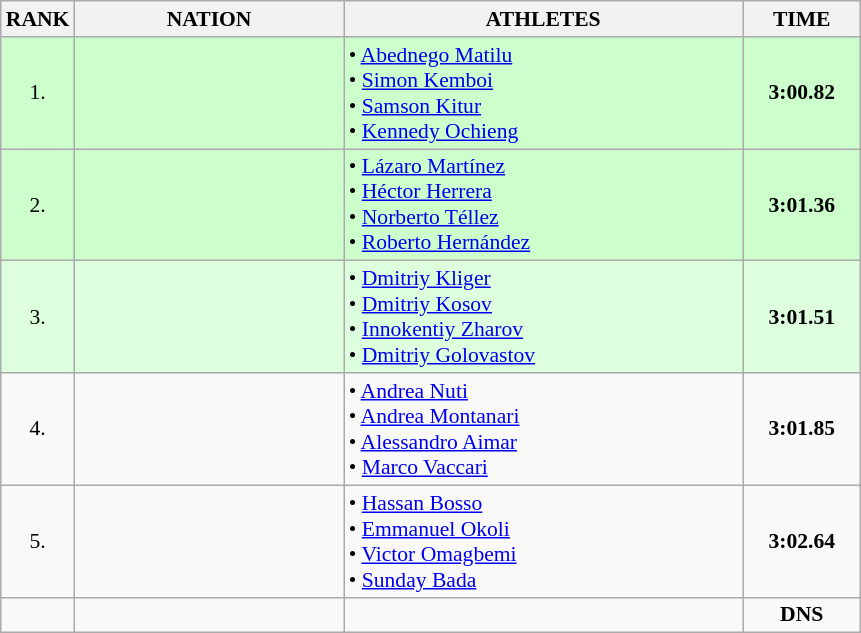<table class="wikitable" style="border-collapse: collapse; font-size: 90%;">
<tr>
<th>RANK</th>
<th style="width: 12em">NATION</th>
<th style="width: 18em">ATHLETES</th>
<th style="width: 5em">TIME</th>
</tr>
<tr style="background:#ccffcc;">
<td align="center">1.</td>
<td align="center"></td>
<td>• <a href='#'>Abednego Matilu</a><br>• <a href='#'>Simon Kemboi</a><br>• <a href='#'>Samson Kitur</a><br>• <a href='#'>Kennedy Ochieng</a></td>
<td align="center"><strong>3:00.82</strong></td>
</tr>
<tr style="background:#ccffcc;">
<td align="center">2.</td>
<td align="center"></td>
<td>• <a href='#'>Lázaro Martínez</a><br>• <a href='#'>Héctor Herrera</a><br>• <a href='#'>Norberto Téllez</a><br>• <a href='#'>Roberto Hernández</a></td>
<td align="center"><strong>3:01.36</strong></td>
</tr>
<tr style="background:#ddffdd;">
<td align="center">3.</td>
<td align="center"></td>
<td>• <a href='#'>Dmitriy Kliger</a><br>• <a href='#'>Dmitriy Kosov</a><br>• <a href='#'>Innokentiy Zharov</a><br>• <a href='#'>Dmitriy Golovastov</a></td>
<td align="center"><strong>3:01.51</strong></td>
</tr>
<tr>
<td align="center">4.</td>
<td align="center"></td>
<td>• <a href='#'>Andrea Nuti</a><br>• <a href='#'>Andrea Montanari</a><br>• <a href='#'>Alessandro Aimar</a><br>• <a href='#'>Marco Vaccari</a></td>
<td align="center"><strong>3:01.85</strong></td>
</tr>
<tr>
<td align="center">5.</td>
<td align="center"></td>
<td>• <a href='#'>Hassan Bosso</a><br>• <a href='#'>Emmanuel Okoli</a><br>• <a href='#'>Victor Omagbemi</a><br>• <a href='#'>Sunday Bada</a></td>
<td align="center"><strong>3:02.64</strong></td>
</tr>
<tr>
<td align="center"></td>
<td align="center"></td>
<td></td>
<td align="center"><strong>DNS</strong></td>
</tr>
</table>
